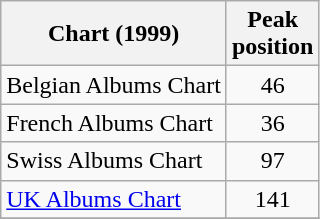<table class="wikitable sortable">
<tr>
<th>Chart (1999)</th>
<th>Peak<br>position</th>
</tr>
<tr>
<td>Belgian Albums Chart</td>
<td align="center">46</td>
</tr>
<tr>
<td>French Albums Chart</td>
<td align="center">36</td>
</tr>
<tr>
<td>Swiss Albums Chart</td>
<td align="center">97</td>
</tr>
<tr>
<td><a href='#'>UK Albums Chart</a></td>
<td align="center">141</td>
</tr>
<tr>
</tr>
</table>
